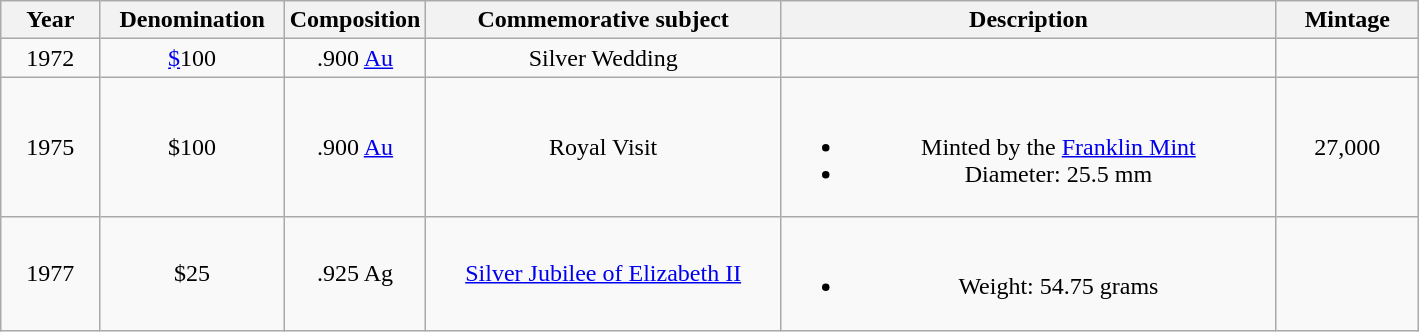<table class="wikitable sortable">
<tr align="center">
<th width="7%">Year</th>
<th width="13%">Denomination</th>
<th width="10%">Composition</th>
<th width="25%">Commemorative subject</th>
<th width="35%">Description</th>
<th width="10%">Mintage</th>
</tr>
<tr align="center">
<td>1972</td>
<td><a href='#'>$</a>100</td>
<td>.900 <a href='#'>Au</a></td>
<td>Silver Wedding</td>
<td></td>
<td></td>
</tr>
<tr align="center">
<td>1975</td>
<td>$100</td>
<td>.900 <a href='#'>Au</a></td>
<td>Royal Visit</td>
<td><br><ul><li>Minted by the <a href='#'>Franklin Mint</a></li><li>Diameter: 25.5 mm</li></ul></td>
<td>27,000</td>
</tr>
<tr align="center">
<td>1977</td>
<td>$25</td>
<td>.925 Ag</td>
<td><a href='#'>Silver Jubilee of Elizabeth II</a></td>
<td><br><ul><li>Weight: 54.75 grams</li></ul></td>
<td></td>
</tr>
</table>
